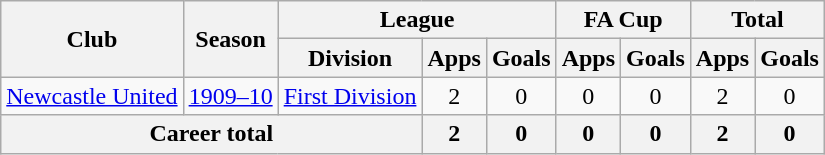<table class="wikitable" style="text-align: center">
<tr>
<th rowspan="2">Club</th>
<th rowspan="2">Season</th>
<th colspan="3">League</th>
<th colspan="2">FA Cup</th>
<th colspan="2">Total</th>
</tr>
<tr>
<th>Division</th>
<th>Apps</th>
<th>Goals</th>
<th>Apps</th>
<th>Goals</th>
<th>Apps</th>
<th>Goals</th>
</tr>
<tr>
<td><a href='#'>Newcastle United</a></td>
<td><a href='#'>1909–10</a></td>
<td><a href='#'>First Division</a></td>
<td>2</td>
<td>0</td>
<td>0</td>
<td>0</td>
<td>2</td>
<td>0</td>
</tr>
<tr>
<th colspan="3">Career total</th>
<th>2</th>
<th>0</th>
<th>0</th>
<th>0</th>
<th>2</th>
<th>0</th>
</tr>
</table>
